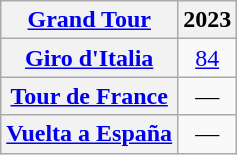<table class="wikitable plainrowheaders">
<tr>
<th scope="col"><a href='#'>Grand Tour</a></th>
<th scope="col">2023</th>
</tr>
<tr style="text-align:center;">
<th scope="row"> <a href='#'>Giro d'Italia</a></th>
<td><a href='#'>84</a></td>
</tr>
<tr style="text-align:center;">
<th scope="row"> <a href='#'>Tour de France</a></th>
<td>—</td>
</tr>
<tr style="text-align:center;">
<th scope="row"> <a href='#'>Vuelta a España</a></th>
<td>—</td>
</tr>
</table>
